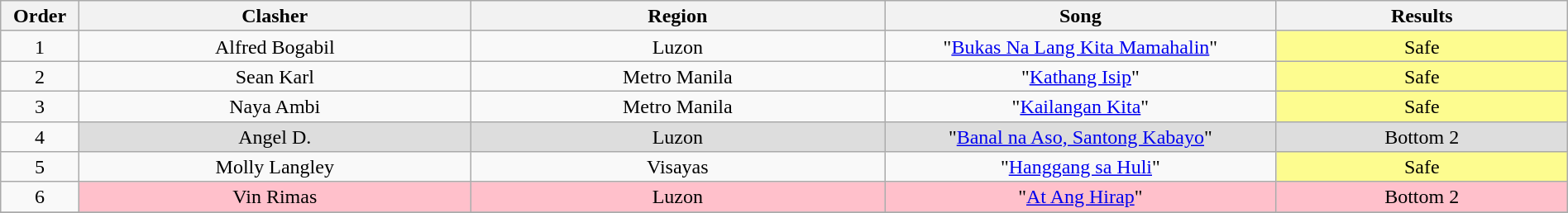<table class="wikitable" style="text-align:center; line-height:17px; width:100%;">
<tr>
<th width="5%">Order</th>
<th width="25%">Clasher</th>
<th>Region</th>
<th width="25%">Song</th>
<th>Results</th>
</tr>
<tr>
<td>1</td>
<td>Alfred Bogabil</td>
<td>Luzon</td>
<td>"<a href='#'>Bukas Na Lang Kita Mamahalin</a>"</td>
<td style="background:#fdfc8f;">Safe</td>
</tr>
<tr>
<td>2</td>
<td>Sean Karl</td>
<td>Metro Manila</td>
<td>"<a href='#'>Kathang Isip</a>"</td>
<td style="background:#fdfc8f;">Safe</td>
</tr>
<tr>
<td>3</td>
<td>Naya Ambi</td>
<td>Metro Manila</td>
<td>"<a href='#'>Kailangan Kita</a>"</td>
<td style="background:#fdfc8f;">Safe</td>
</tr>
<tr>
<td>4</td>
<td style="background:#ddd;">Angel D.</td>
<td style="background:#ddd;">Luzon</td>
<td style="background:#ddd;">"<a href='#'>Banal na Aso, Santong Kabayo</a>"</td>
<td style="background:#ddd;">Bottom 2</td>
</tr>
<tr>
<td>5</td>
<td>Molly Langley</td>
<td>Visayas</td>
<td>"<a href='#'>Hanggang sa Huli</a>"</td>
<td style="background:#fdfc8f;">Safe</td>
</tr>
<tr>
<td>6</td>
<td style="background:pink;">Vin Rimas</td>
<td style="background:pink;">Luzon</td>
<td style="background:pink;">"<a href='#'>At Ang Hirap</a>"</td>
<td style="background:pink;">Bottom 2</td>
</tr>
<tr>
</tr>
</table>
